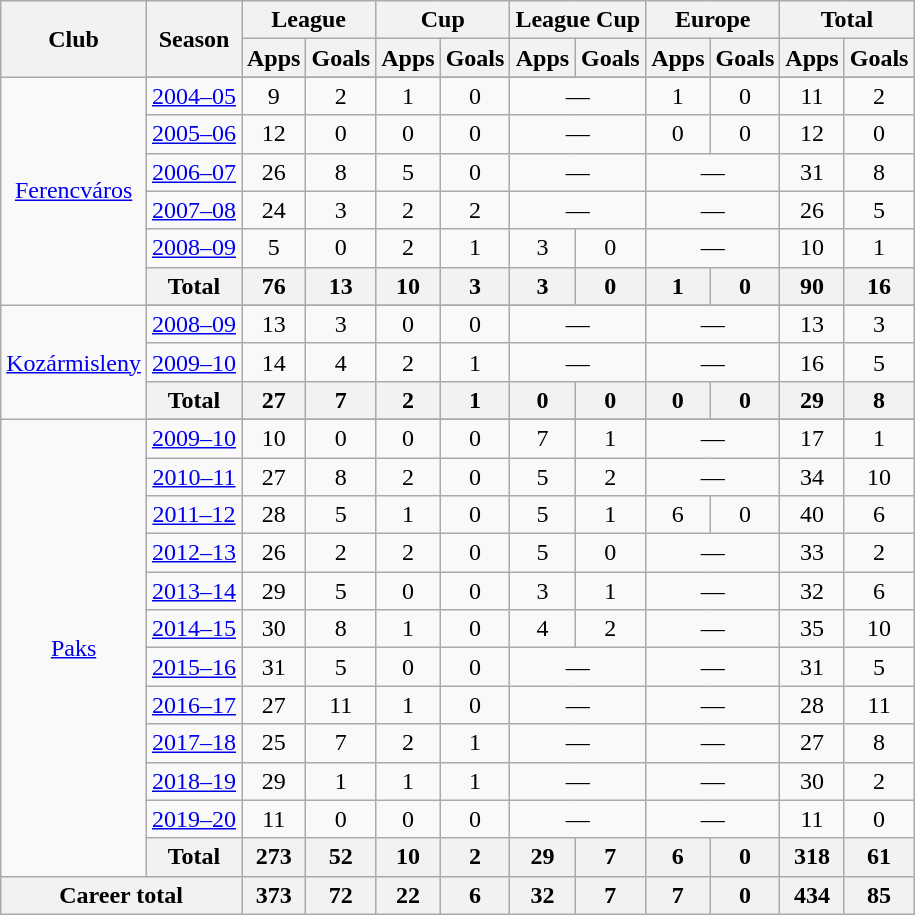<table class="wikitable" style="text-align: center;">
<tr>
<th rowspan="2">Club</th>
<th rowspan="2">Season</th>
<th colspan="2">League</th>
<th colspan="2">Cup</th>
<th colspan="2">League Cup</th>
<th colspan="2">Europe</th>
<th colspan="2">Total</th>
</tr>
<tr>
<th>Apps</th>
<th>Goals</th>
<th>Apps</th>
<th>Goals</th>
<th>Apps</th>
<th>Goals</th>
<th>Apps</th>
<th>Goals</th>
<th>Apps</th>
<th>Goals</th>
</tr>
<tr>
<td rowspan="7"><a href='#'>Ferencváros</a></td>
</tr>
<tr>
<td><a href='#'>2004–05</a></td>
<td>9</td>
<td>2</td>
<td>1</td>
<td>0</td>
<td colspan="2">—</td>
<td>1</td>
<td>0</td>
<td>11</td>
<td>2</td>
</tr>
<tr>
<td><a href='#'>2005–06</a></td>
<td>12</td>
<td>0</td>
<td>0</td>
<td>0</td>
<td colspan="2">—</td>
<td>0</td>
<td>0</td>
<td>12</td>
<td>0</td>
</tr>
<tr>
<td><a href='#'>2006–07</a></td>
<td>26</td>
<td>8</td>
<td>5</td>
<td>0</td>
<td colspan="2">—</td>
<td colspan="2">—</td>
<td>31</td>
<td>8</td>
</tr>
<tr>
<td><a href='#'>2007–08</a></td>
<td>24</td>
<td>3</td>
<td>2</td>
<td>2</td>
<td colspan="2">—</td>
<td colspan="2">—</td>
<td>26</td>
<td>5</td>
</tr>
<tr>
<td><a href='#'>2008–09</a></td>
<td>5</td>
<td>0</td>
<td>2</td>
<td>1</td>
<td>3</td>
<td>0</td>
<td colspan="2">—</td>
<td>10</td>
<td>1</td>
</tr>
<tr>
<th>Total</th>
<th>76</th>
<th>13</th>
<th>10</th>
<th>3</th>
<th>3</th>
<th>0</th>
<th>1</th>
<th>0</th>
<th>90</th>
<th>16</th>
</tr>
<tr>
<td rowspan="4"><a href='#'>Kozármisleny</a></td>
</tr>
<tr>
<td><a href='#'>2008–09</a></td>
<td>13</td>
<td>3</td>
<td>0</td>
<td>0</td>
<td colspan="2">—</td>
<td colspan="2">—</td>
<td>13</td>
<td>3</td>
</tr>
<tr>
<td><a href='#'>2009–10</a></td>
<td>14</td>
<td>4</td>
<td>2</td>
<td>1</td>
<td colspan="2">—</td>
<td colspan="2">—</td>
<td>16</td>
<td>5</td>
</tr>
<tr>
<th>Total</th>
<th>27</th>
<th>7</th>
<th>2</th>
<th>1</th>
<th>0</th>
<th>0</th>
<th>0</th>
<th>0</th>
<th>29</th>
<th>8</th>
</tr>
<tr>
<td rowspan="13" valign="center"><a href='#'>Paks</a></td>
</tr>
<tr>
<td><a href='#'>2009–10</a></td>
<td>10</td>
<td>0</td>
<td>0</td>
<td>0</td>
<td>7</td>
<td>1</td>
<td colspan="2">—</td>
<td>17</td>
<td>1</td>
</tr>
<tr>
<td><a href='#'>2010–11</a></td>
<td>27</td>
<td>8</td>
<td>2</td>
<td>0</td>
<td>5</td>
<td>2</td>
<td colspan="2">—</td>
<td>34</td>
<td>10</td>
</tr>
<tr>
<td><a href='#'>2011–12</a></td>
<td>28</td>
<td>5</td>
<td>1</td>
<td>0</td>
<td>5</td>
<td>1</td>
<td>6</td>
<td>0</td>
<td>40</td>
<td>6</td>
</tr>
<tr>
<td><a href='#'>2012–13</a></td>
<td>26</td>
<td>2</td>
<td>2</td>
<td>0</td>
<td>5</td>
<td>0</td>
<td colspan="2">—</td>
<td>33</td>
<td>2</td>
</tr>
<tr>
<td><a href='#'>2013–14</a></td>
<td>29</td>
<td>5</td>
<td>0</td>
<td>0</td>
<td>3</td>
<td>1</td>
<td colspan="2">—</td>
<td>32</td>
<td>6</td>
</tr>
<tr>
<td><a href='#'>2014–15</a></td>
<td>30</td>
<td>8</td>
<td>1</td>
<td>0</td>
<td>4</td>
<td>2</td>
<td colspan="2">—</td>
<td>35</td>
<td>10</td>
</tr>
<tr>
<td><a href='#'>2015–16</a></td>
<td>31</td>
<td>5</td>
<td>0</td>
<td>0</td>
<td colspan="2">—</td>
<td colspan="2">—</td>
<td>31</td>
<td>5</td>
</tr>
<tr>
<td><a href='#'>2016–17</a></td>
<td>27</td>
<td>11</td>
<td>1</td>
<td>0</td>
<td colspan="2">—</td>
<td colspan="2">—</td>
<td>28</td>
<td>11</td>
</tr>
<tr>
<td><a href='#'>2017–18</a></td>
<td>25</td>
<td>7</td>
<td>2</td>
<td>1</td>
<td colspan="2">—</td>
<td colspan="2">—</td>
<td>27</td>
<td>8</td>
</tr>
<tr>
<td><a href='#'>2018–19</a></td>
<td>29</td>
<td>1</td>
<td>1</td>
<td>1</td>
<td colspan="2">—</td>
<td colspan="2">—</td>
<td>30</td>
<td>2</td>
</tr>
<tr>
<td><a href='#'>2019–20</a></td>
<td>11</td>
<td>0</td>
<td>0</td>
<td>0</td>
<td colspan="2">—</td>
<td colspan="2">—</td>
<td>11</td>
<td>0</td>
</tr>
<tr>
<th>Total</th>
<th>273</th>
<th>52</th>
<th>10</th>
<th>2</th>
<th>29</th>
<th>7</th>
<th>6</th>
<th>0</th>
<th>318</th>
<th>61</th>
</tr>
<tr>
<th colspan="2">Career total</th>
<th>373</th>
<th>72</th>
<th>22</th>
<th>6</th>
<th>32</th>
<th>7</th>
<th>7</th>
<th>0</th>
<th>434</th>
<th>85</th>
</tr>
</table>
